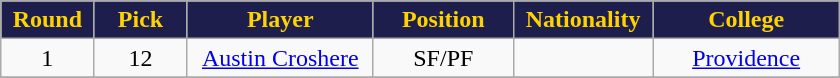<table class="wikitable sortable sortable">
<tr>
<th style="background:#1D1E4B; color:#FFD300" width="10%">Round</th>
<th style="background:#1D1E4B; color:#FFD300" width="10%">Pick</th>
<th style="background:#1D1E4B; color:#FFD300" width="20%">Player</th>
<th style="background:#1D1E4B; color:#FFD300" width="15%">Position</th>
<th style="background:#1D1E4B; color:#FFD300" width="15%">Nationality</th>
<th style="background:#1D1E4B; color:#FFD300" width="20%">College</th>
</tr>
<tr align="center" bgcolor="">
<td>1</td>
<td>12</td>
<td><a href='#'>Austin Croshere</a></td>
<td>SF/PF</td>
<td></td>
<td><a href='#'>Providence</a></td>
</tr>
<tr align="center" bgcolor="">
</tr>
</table>
